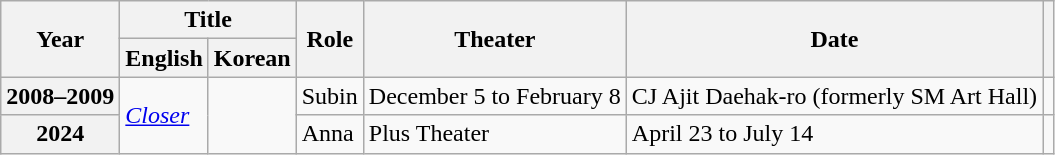<table class="wikitable sortable plainrowheaders">
<tr>
<th rowspan="2" scope="col">Year</th>
<th colspan="2" scope="col">Title</th>
<th rowspan="2" scope="col">Role</th>
<th rowspan="2" scope="col">Theater</th>
<th rowspan="2" scope="col">Date</th>
<th rowspan="2" scope="col" class="unsortable"></th>
</tr>
<tr>
<th>English</th>
<th>Korean</th>
</tr>
<tr>
<th scope="row">2008–2009</th>
<td rowspan="2"><em><a href='#'>Closer</a></em></td>
<td rowspan="2"></td>
<td>Subin</td>
<td>December 5 to February 8</td>
<td>CJ Ajit Daehak-ro (formerly SM Art Hall)</td>
<td style="text-align:center"></td>
</tr>
<tr>
<th scope="row">2024</th>
<td>Anna</td>
<td>Plus Theater</td>
<td>April 23 to July 14</td>
<td style="text-align:center"></td>
</tr>
</table>
